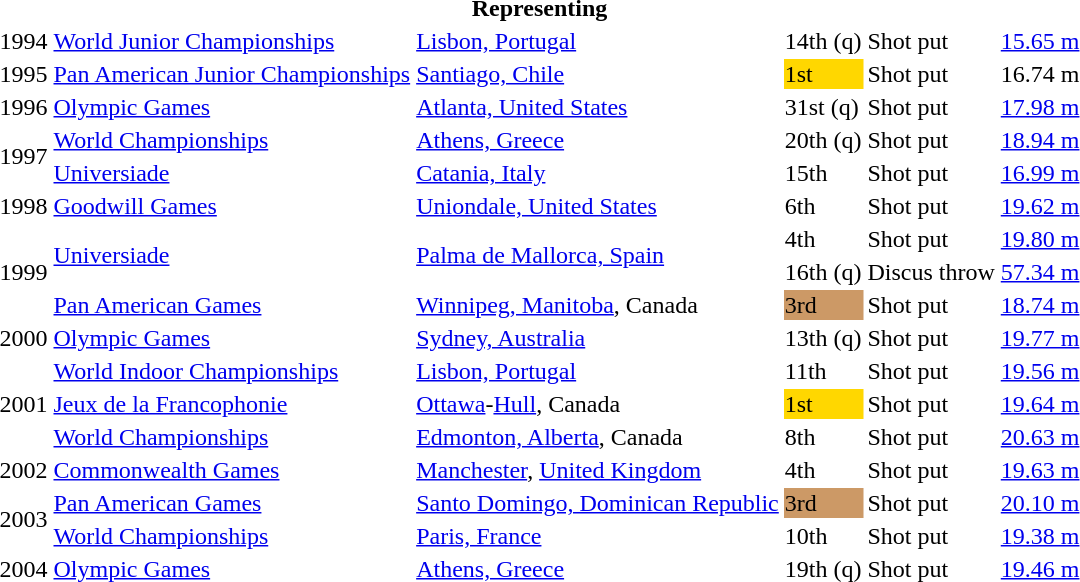<table>
<tr>
<th colspan="6">Representing </th>
</tr>
<tr>
<td>1994</td>
<td><a href='#'>World Junior Championships</a></td>
<td><a href='#'>Lisbon, Portugal</a></td>
<td>14th (q)</td>
<td>Shot put</td>
<td><a href='#'>15.65 m</a></td>
</tr>
<tr>
<td>1995</td>
<td><a href='#'>Pan American Junior Championships</a></td>
<td><a href='#'>Santiago, Chile</a></td>
<td bgcolor="gold">1st</td>
<td>Shot put</td>
<td>16.74 m</td>
</tr>
<tr>
<td>1996</td>
<td><a href='#'>Olympic Games</a></td>
<td><a href='#'>Atlanta, United States</a></td>
<td>31st (q)</td>
<td>Shot put</td>
<td><a href='#'>17.98 m</a></td>
</tr>
<tr>
<td rowspan=2>1997</td>
<td><a href='#'>World Championships</a></td>
<td><a href='#'>Athens, Greece</a></td>
<td>20th (q)</td>
<td>Shot put</td>
<td><a href='#'>18.94 m</a></td>
</tr>
<tr>
<td><a href='#'>Universiade</a></td>
<td><a href='#'>Catania, Italy</a></td>
<td>15th</td>
<td>Shot put</td>
<td><a href='#'>16.99 m</a></td>
</tr>
<tr>
<td>1998</td>
<td><a href='#'>Goodwill Games</a></td>
<td><a href='#'>Uniondale, United States</a></td>
<td>6th</td>
<td>Shot put</td>
<td><a href='#'>19.62 m</a></td>
</tr>
<tr>
<td rowspan=3>1999</td>
<td rowspan=2><a href='#'>Universiade</a></td>
<td rowspan=2><a href='#'>Palma de Mallorca, Spain</a></td>
<td>4th</td>
<td>Shot put</td>
<td><a href='#'>19.80 m</a></td>
</tr>
<tr>
<td>16th (q)</td>
<td>Discus throw</td>
<td><a href='#'>57.34 m</a></td>
</tr>
<tr>
<td><a href='#'>Pan American Games</a></td>
<td><a href='#'>Winnipeg, Manitoba</a>, Canada</td>
<td bgcolor="cc9966">3rd</td>
<td>Shot put</td>
<td><a href='#'>18.74 m</a></td>
</tr>
<tr>
<td>2000</td>
<td><a href='#'>Olympic Games</a></td>
<td><a href='#'>Sydney, Australia</a></td>
<td>13th (q)</td>
<td>Shot put</td>
<td><a href='#'>19.77 m</a></td>
</tr>
<tr>
<td rowspan=3>2001</td>
<td><a href='#'>World Indoor Championships</a></td>
<td><a href='#'>Lisbon, Portugal</a></td>
<td>11th</td>
<td>Shot put</td>
<td><a href='#'>19.56 m</a></td>
</tr>
<tr>
<td><a href='#'>Jeux de la Francophonie</a></td>
<td><a href='#'>Ottawa</a>-<a href='#'>Hull</a>, Canada</td>
<td bgcolor="gold">1st</td>
<td>Shot put</td>
<td><a href='#'>19.64 m</a></td>
</tr>
<tr>
<td><a href='#'>World Championships</a></td>
<td><a href='#'>Edmonton, Alberta</a>, Canada</td>
<td>8th</td>
<td>Shot put</td>
<td><a href='#'>20.63 m</a></td>
</tr>
<tr>
<td>2002</td>
<td><a href='#'>Commonwealth Games</a></td>
<td><a href='#'>Manchester</a>, <a href='#'>United Kingdom</a></td>
<td>4th</td>
<td>Shot put</td>
<td><a href='#'>19.63 m</a></td>
</tr>
<tr>
<td rowspan=2>2003</td>
<td><a href='#'>Pan American Games</a></td>
<td><a href='#'>Santo Domingo, Dominican Republic</a></td>
<td bgcolor="cc9966">3rd</td>
<td>Shot put</td>
<td><a href='#'>20.10 m</a></td>
</tr>
<tr>
<td><a href='#'>World Championships</a></td>
<td><a href='#'>Paris, France</a></td>
<td>10th</td>
<td>Shot put</td>
<td><a href='#'>19.38 m</a></td>
</tr>
<tr>
<td>2004</td>
<td><a href='#'>Olympic Games</a></td>
<td><a href='#'>Athens, Greece</a></td>
<td>19th (q)</td>
<td>Shot put</td>
<td><a href='#'>19.46 m</a></td>
</tr>
</table>
